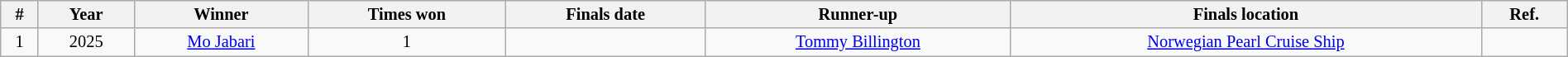<table class="sortable wikitable succession-box" style="font-size:85%; text-align:center;" width="100%">
<tr>
<th>#</th>
<th>Year</th>
<th>Winner</th>
<th>Times won</th>
<th>Finals date</th>
<th>Runner-up</th>
<th>Finals location</th>
<th>Ref.</th>
</tr>
<tr>
<td>1</td>
<td>2025</td>
<td><a href='#'>Mo Jabari</a></td>
<td>1</td>
<td></td>
<td><a href='#'>Tommy Billington</a></td>
<td rowspan="2"><a href='#'>Norwegian Pearl Cruise Ship</a></td>
<td></td>
</tr>
</table>
